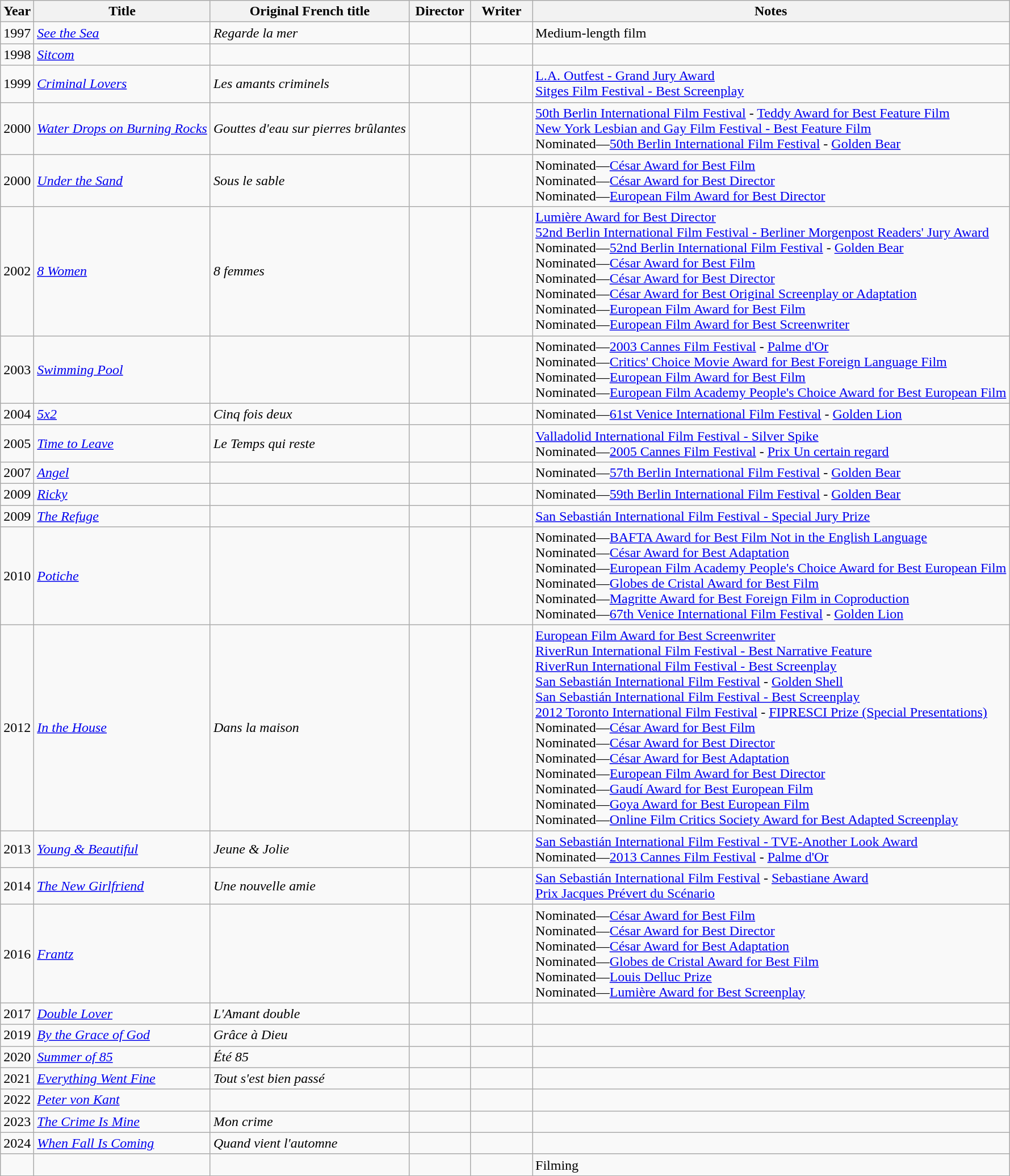<table class="wikitable">
<tr>
<th>Year</th>
<th>Title</th>
<th>Original French title</th>
<th width=65>Director</th>
<th width=65>Writer</th>
<th>Notes</th>
</tr>
<tr>
<td>1997</td>
<td><em><a href='#'>See the Sea</a></em></td>
<td><em>Regarde la mer</em></td>
<td></td>
<td></td>
<td>Medium-length film</td>
</tr>
<tr>
<td>1998</td>
<td><em><a href='#'>Sitcom</a></em></td>
<td></td>
<td></td>
<td></td>
<td></td>
</tr>
<tr>
<td>1999</td>
<td><em><a href='#'>Criminal Lovers</a></em></td>
<td><em>Les amants criminels</em></td>
<td></td>
<td></td>
<td><a href='#'>L.A. Outfest - Grand Jury Award</a><br><a href='#'>Sitges Film Festival - Best Screenplay</a></td>
</tr>
<tr>
<td>2000</td>
<td><em><a href='#'>Water Drops on Burning Rocks</a></em></td>
<td><em>Gouttes d'eau sur pierres brûlantes</em></td>
<td></td>
<td></td>
<td><a href='#'>50th Berlin International Film Festival</a> - <a href='#'>Teddy Award for Best Feature Film</a><br><a href='#'>New York Lesbian and Gay Film Festival - Best Feature Film</a><br>Nominated—<a href='#'>50th Berlin International Film Festival</a> - <a href='#'>Golden Bear</a></td>
</tr>
<tr>
<td>2000</td>
<td><em><a href='#'>Under the Sand</a></em></td>
<td><em>Sous le sable</em></td>
<td></td>
<td></td>
<td>Nominated—<a href='#'>César Award for Best Film</a><br>Nominated—<a href='#'>César Award for Best Director</a><br>Nominated—<a href='#'>European Film Award for Best Director</a></td>
</tr>
<tr>
<td>2002</td>
<td><em><a href='#'>8 Women</a></em></td>
<td><em>8 femmes</em></td>
<td></td>
<td></td>
<td><a href='#'>Lumière Award for Best Director</a><br><a href='#'>52nd Berlin International Film Festival - Berliner Morgenpost Readers' Jury Award</a><br>Nominated—<a href='#'>52nd Berlin International Film Festival</a> - <a href='#'>Golden Bear</a><br>Nominated—<a href='#'>César Award for Best Film</a><br>Nominated—<a href='#'>César Award for Best Director</a><br>Nominated—<a href='#'>César Award for Best Original Screenplay or Adaptation</a><br>Nominated—<a href='#'>European Film Award for Best Film</a><br>Nominated—<a href='#'>European Film Award for Best Screenwriter</a></td>
</tr>
<tr>
<td>2003</td>
<td><em><a href='#'>Swimming Pool</a></em></td>
<td></td>
<td></td>
<td></td>
<td>Nominated—<a href='#'>2003 Cannes Film Festival</a> - <a href='#'>Palme d'Or</a><br>Nominated—<a href='#'>Critics' Choice Movie Award for Best Foreign Language Film</a><br>Nominated—<a href='#'>European Film Award for Best Film</a><br>Nominated—<a href='#'>European Film Academy People's Choice Award for Best European Film</a></td>
</tr>
<tr>
<td>2004</td>
<td><em><a href='#'>5x2</a></em></td>
<td><em>Cinq fois deux</em></td>
<td></td>
<td></td>
<td>Nominated—<a href='#'>61st Venice International Film Festival</a> - <a href='#'>Golden Lion</a></td>
</tr>
<tr>
<td>2005</td>
<td><em><a href='#'>Time to Leave</a></em></td>
<td><em>Le Temps qui reste</em></td>
<td></td>
<td></td>
<td><a href='#'>Valladolid International Film Festival - Silver Spike</a><br>Nominated—<a href='#'>2005 Cannes Film Festival</a> - <a href='#'>Prix Un certain regard</a></td>
</tr>
<tr>
<td>2007</td>
<td><em><a href='#'>Angel</a></em></td>
<td></td>
<td></td>
<td></td>
<td>Nominated—<a href='#'>57th Berlin International Film Festival</a> - <a href='#'>Golden Bear</a></td>
</tr>
<tr>
<td>2009</td>
<td><em><a href='#'>Ricky</a></em></td>
<td></td>
<td></td>
<td></td>
<td>Nominated—<a href='#'>59th Berlin International Film Festival</a> - <a href='#'>Golden Bear</a></td>
</tr>
<tr>
<td>2009</td>
<td><em><a href='#'>The Refuge</a></em></td>
<td></td>
<td></td>
<td></td>
<td><a href='#'>San Sebastián International Film Festival - Special Jury Prize</a></td>
</tr>
<tr>
<td>2010</td>
<td><em><a href='#'>Potiche</a></em></td>
<td></td>
<td></td>
<td></td>
<td>Nominated—<a href='#'>BAFTA Award for Best Film Not in the English Language</a><br>Nominated—<a href='#'>César Award for Best Adaptation</a><br>Nominated—<a href='#'>European Film Academy People's Choice Award for Best European Film</a><br>Nominated—<a href='#'>Globes de Cristal Award for Best Film</a><br>Nominated—<a href='#'>Magritte Award for Best Foreign Film in Coproduction</a><br>Nominated—<a href='#'>67th Venice International Film Festival</a> - <a href='#'>Golden Lion</a></td>
</tr>
<tr>
<td>2012</td>
<td><em><a href='#'>In the House</a></em></td>
<td><em>Dans la maison</em></td>
<td></td>
<td></td>
<td><a href='#'>European Film Award for Best Screenwriter</a><br><a href='#'>RiverRun International Film Festival - Best Narrative Feature</a><br><a href='#'>RiverRun International Film Festival - Best Screenplay</a><br><a href='#'>San Sebastián International Film Festival</a> - <a href='#'>Golden Shell</a><br><a href='#'>San Sebastián International Film Festival - Best Screenplay</a><br><a href='#'>2012 Toronto International Film Festival</a> - <a href='#'>FIPRESCI Prize (Special Presentations)</a><br>Nominated—<a href='#'>César Award for Best Film</a><br>Nominated—<a href='#'>César Award for Best Director</a><br>Nominated—<a href='#'>César Award for Best Adaptation</a><br>Nominated—<a href='#'>European Film Award for Best Director</a><br>Nominated—<a href='#'>Gaudí Award for Best European Film</a><br>Nominated—<a href='#'>Goya Award for Best European Film</a><br>Nominated—<a href='#'>Online Film Critics Society Award for Best Adapted Screenplay</a></td>
</tr>
<tr>
<td>2013</td>
<td><em><a href='#'>Young & Beautiful</a></em></td>
<td><em>Jeune & Jolie</em></td>
<td></td>
<td></td>
<td><a href='#'>San Sebastián International Film Festival - TVE-Another Look Award</a><br>Nominated—<a href='#'>2013 Cannes Film Festival</a> - <a href='#'>Palme d'Or</a></td>
</tr>
<tr>
<td>2014</td>
<td><em><a href='#'>The New Girlfriend</a></em></td>
<td><em>Une nouvelle amie</em></td>
<td></td>
<td></td>
<td><a href='#'>San Sebastián International Film Festival</a> - <a href='#'>Sebastiane Award</a><br><a href='#'>Prix Jacques Prévert du Scénario</a></td>
</tr>
<tr>
<td>2016</td>
<td><em><a href='#'>Frantz</a></em></td>
<td></td>
<td></td>
<td></td>
<td>Nominated—<a href='#'>César Award for Best Film</a><br> Nominated—<a href='#'>César Award for Best Director</a><br>Nominated—<a href='#'>César Award for Best Adaptation</a><br>Nominated—<a href='#'>Globes de Cristal Award for Best Film</a><br>Nominated—<a href='#'>Louis Delluc Prize</a><br> Nominated—<a href='#'>Lumière Award for Best Screenplay</a></td>
</tr>
<tr>
<td>2017</td>
<td><em><a href='#'>Double Lover</a></em></td>
<td><em>L'Amant double</em></td>
<td></td>
<td></td>
<td></td>
</tr>
<tr>
<td>2019</td>
<td><em><a href='#'>By the Grace of God</a></em></td>
<td><em>Grâce à Dieu</em></td>
<td></td>
<td></td>
<td></td>
</tr>
<tr>
<td>2020</td>
<td><em><a href='#'>Summer of 85</a></em></td>
<td><em>Été 85</em></td>
<td></td>
<td></td>
<td></td>
</tr>
<tr>
<td>2021</td>
<td><em><a href='#'>Everything Went Fine</a></em></td>
<td><em>Tout s'est bien passé</em></td>
<td></td>
<td></td>
<td></td>
</tr>
<tr>
<td>2022</td>
<td><em><a href='#'>Peter von Kant</a></em></td>
<td></td>
<td></td>
<td></td>
<td></td>
</tr>
<tr>
<td>2023</td>
<td><em><a href='#'>The Crime Is Mine</a></em></td>
<td><em>Mon crime</em></td>
<td></td>
<td></td>
<td></td>
</tr>
<tr>
<td>2024</td>
<td><em><a href='#'>When Fall Is Coming</a></em></td>
<td><em>Quand vient l'automne</em></td>
<td></td>
<td></td>
</tr>
<tr>
<td></td>
<td></td>
<td></td>
<td></td>
<td></td>
<td>Filming</td>
</tr>
</table>
